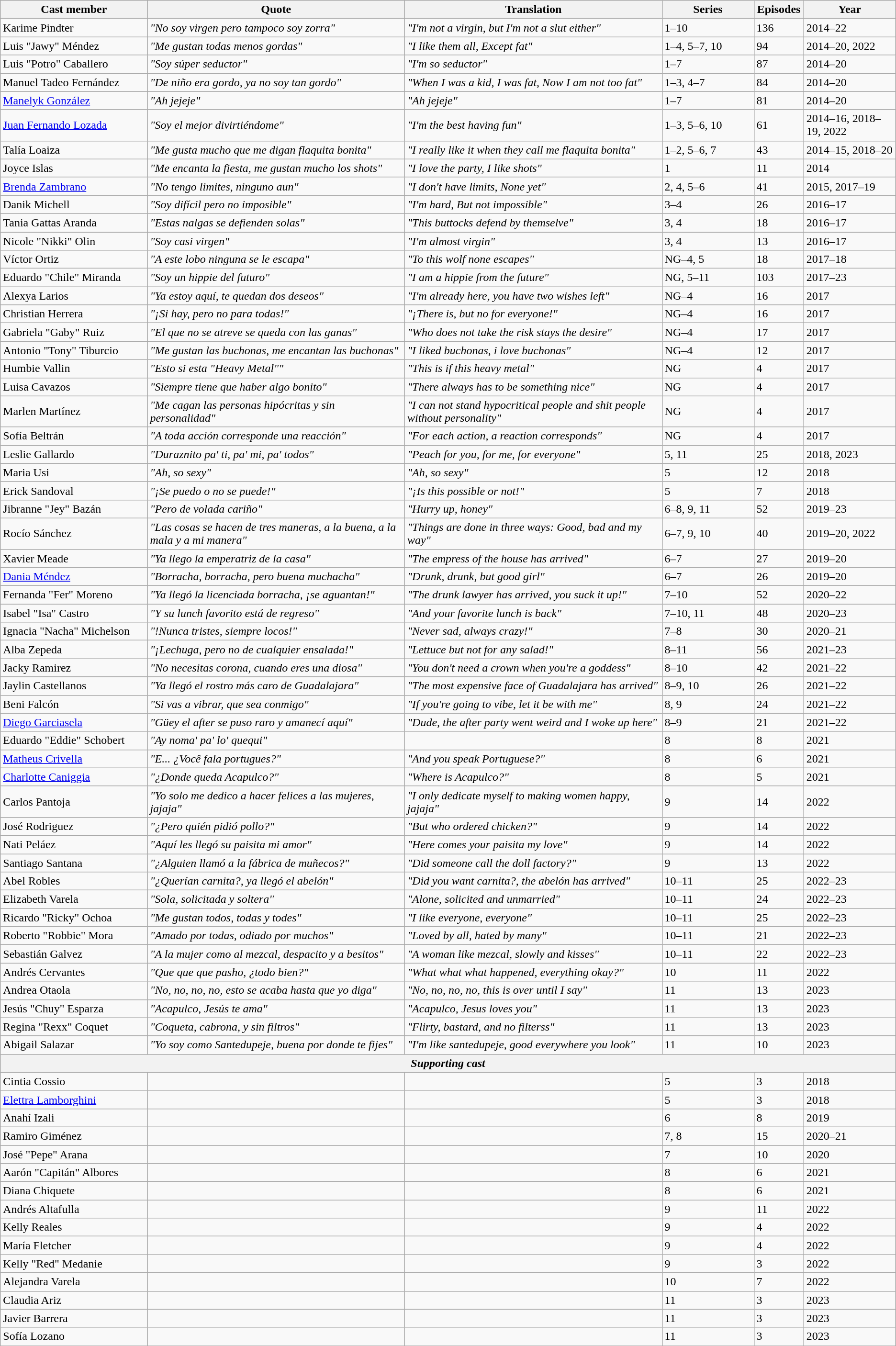<table class="wikitable sortable">
<tr>
<th style="width:16%">Cast member</th>
<th style="width:28%">Quote</th>
<th style="width:28%">Translation</th>
<th style="width:10%">Series</th>
<th style="width:5%">Episodes</th>
<th style="width:10%">Year</th>
</tr>
<tr>
<td>Karime Pindter</td>
<td><em>"No soy virgen pero tampoco soy zorra"</em></td>
<td><em>"I'm not a virgin, but I'm not a slut either"</em></td>
<td>1–10</td>
<td>136</td>
<td>2014–22</td>
</tr>
<tr>
<td>Luis "Jawy" Méndez</td>
<td><em>"Me gustan todas menos gordas"</em></td>
<td><em>"I like them all, Except fat"</em></td>
<td>1–4, 5–7, 10</td>
<td>94</td>
<td>2014–20, 2022</td>
</tr>
<tr>
<td>Luis "Potro" Caballero</td>
<td><em>"Soy súper seductor"</em></td>
<td><em>"I'm so seductor"</em></td>
<td>1–7</td>
<td>87</td>
<td>2014–20</td>
</tr>
<tr>
<td>Manuel Tadeo Fernández</td>
<td><em>"De niño era gordo, ya no soy tan gordo"</em></td>
<td><em>"When I was a kid, I was fat, Now I am not too fat"</em></td>
<td>1–3, 4–7</td>
<td>84</td>
<td>2014–20</td>
</tr>
<tr>
<td><a href='#'>Manelyk González</a></td>
<td><em>"Ah jejeje"</em></td>
<td><em>"Ah jejeje"</em></td>
<td>1–7</td>
<td>81</td>
<td>2014–20</td>
</tr>
<tr>
<td><a href='#'>Juan Fernando Lozada</a></td>
<td><em>"Soy el mejor divirtiéndome"</em></td>
<td><em>"I'm the best having</em> <em>fun"</em></td>
<td>1–3, 5–6, 10</td>
<td>61</td>
<td>2014–16, 2018–19, 2022</td>
</tr>
<tr>
<td>Talía Loaiza</td>
<td><em>"Me gusta mucho que me digan flaquita bonita"</em></td>
<td><em>"I really like it when they call me flaquita bonita"</em></td>
<td>1–2, 5–6, 7</td>
<td>43</td>
<td>2014–15, 2018–20</td>
</tr>
<tr>
<td>Joyce Islas</td>
<td><em>"Me encanta la fiesta, me gustan mucho los shots"</em></td>
<td><em>"I love the party, I like shots"</em></td>
<td>1</td>
<td>11</td>
<td>2014</td>
</tr>
<tr>
<td><a href='#'>Brenda Zambrano</a></td>
<td><em>"No tengo limites, ninguno aun"</em></td>
<td><em>"I don't have limits, None yet"</em></td>
<td>2, 4, 5–6</td>
<td>41</td>
<td>2015, 2017–19</td>
</tr>
<tr>
<td>Danik Michell</td>
<td><em>"Soy difícil pero no imposible"</em></td>
<td><em>"I'm hard, But not impossible"</em></td>
<td>3–4</td>
<td>26</td>
<td>2016–17</td>
</tr>
<tr>
<td>Tania Gattas Aranda</td>
<td><em>"Estas nalgas se defienden solas"</em></td>
<td><em>"This buttocks defend by themselve"</em></td>
<td>3, 4</td>
<td>18</td>
<td>2016–17</td>
</tr>
<tr>
<td>Nicole "Nikki" Olin</td>
<td><em>"Soy casi virgen"</em></td>
<td><em>"I'm almost virgin"</em></td>
<td>3, 4</td>
<td>13</td>
<td>2016–17</td>
</tr>
<tr>
<td>Víctor Ortiz</td>
<td><em>"A este lobo ninguna se le escapa"</em></td>
<td><em>"To this wolf none escapes"</em></td>
<td>NG–4, 5</td>
<td>18</td>
<td>2017–18</td>
</tr>
<tr>
<td>Eduardo "Chile" Miranda</td>
<td><em>"Soy un hippie del futuro"</em></td>
<td><em>"I am a hippie from the future"</em></td>
<td>NG, 5–11</td>
<td>103</td>
<td>2017–23</td>
</tr>
<tr>
<td>Alexya Larios</td>
<td><em>"Ya estoy aquí, te quedan dos deseos"</em></td>
<td><em>"I'm already here, you have two wishes left"</em></td>
<td>NG–4</td>
<td>16</td>
<td>2017</td>
</tr>
<tr>
<td>Christian Herrera</td>
<td><em>"¡Si hay, pero no para todas!"</em></td>
<td><em>"¡There is, but no for everyone!"</em></td>
<td>NG–4</td>
<td>16</td>
<td>2017</td>
</tr>
<tr>
<td>Gabriela "Gaby" Ruiz</td>
<td><em>"El que no se atreve se queda con las ganas"</em></td>
<td><em>"Who does not take the risk stays the desire"</em></td>
<td>NG–4</td>
<td>17</td>
<td>2017</td>
</tr>
<tr>
<td>Antonio "Tony" Tiburcio</td>
<td><em>"Me gustan las buchonas, me encantan las buchonas"</em></td>
<td><em>"I liked buchonas, i love buchonas"</em></td>
<td>NG–4</td>
<td>12</td>
<td>2017</td>
</tr>
<tr>
<td>Humbie Vallin</td>
<td><em>"Esto si esta "Heavy Metal""</em></td>
<td><em>"This is if this heavy metal"</em></td>
<td>NG</td>
<td>4</td>
<td>2017</td>
</tr>
<tr>
<td>Luisa Cavazos</td>
<td><em>"Siempre tiene que haber algo bonito"</em></td>
<td><em>"There always has to be something nice"</em></td>
<td>NG</td>
<td>4</td>
<td>2017</td>
</tr>
<tr>
<td>Marlen Martínez</td>
<td><em>"Me cagan las personas hipócritas y sin personalidad"</em></td>
<td><em>"I can not stand hypocritical people and shit people without personality"</em></td>
<td>NG</td>
<td>4</td>
<td>2017</td>
</tr>
<tr>
<td>Sofía Beltrán</td>
<td><em>"A toda acción corresponde una reacción"</em></td>
<td><em>"For each action, a reaction corresponds"</em></td>
<td>NG</td>
<td>4</td>
<td>2017</td>
</tr>
<tr>
<td>Leslie Gallardo</td>
<td><em>"Duraznito pa' ti, pa' mi, pa' todos"</em></td>
<td><em>"Peach for you, for me, for everyone"</em></td>
<td>5, 11</td>
<td>25</td>
<td>2018, 2023</td>
</tr>
<tr>
<td>Maria Usi</td>
<td><em>"Ah, so sexy"</em></td>
<td><em>"Ah, so sexy"</em></td>
<td>5</td>
<td>12</td>
<td>2018</td>
</tr>
<tr>
<td>Erick Sandoval</td>
<td><em>"¡Se puedo o no se puede!"</em></td>
<td><em>"¡Is this possible or not!"</em></td>
<td>5</td>
<td>7</td>
<td>2018</td>
</tr>
<tr>
<td>Jibranne "Jey" Bazán</td>
<td><em>"Pero de volada cariño"</em></td>
<td><em>"Hurry up, honey"</em></td>
<td>6–8, 9, 11</td>
<td>52</td>
<td>2019–23</td>
</tr>
<tr>
<td>Rocío Sánchez</td>
<td><em>"Las cosas se hacen de tres maneras, a la buena, a la mala y a mi manera"</em></td>
<td><em>"Things are done in three ways: Good, bad and my way"</em></td>
<td>6–7, 9, 10</td>
<td>40</td>
<td>2019–20, 2022</td>
</tr>
<tr>
<td>Xavier Meade</td>
<td><em>"Ya llego la emperatriz de la casa"</em></td>
<td><em>"The empress of the house has arrived"</em></td>
<td>6–7</td>
<td>27</td>
<td>2019–20</td>
</tr>
<tr>
<td><a href='#'>Dania Méndez</a></td>
<td><em>"Borracha, borracha, pero buena muchacha"</em></td>
<td><em>"Drunk,</em> <em>drunk, but good girl"</em></td>
<td>6–7</td>
<td>26</td>
<td>2019–20</td>
</tr>
<tr>
<td>Fernanda "Fer" Moreno</td>
<td><em>"Ya llegó la licenciada borracha, ¡se aguantan!"</em></td>
<td><em>"The drunk lawyer has arrived, you suck it up!"</em></td>
<td>7–10</td>
<td>52</td>
<td>2020–22</td>
</tr>
<tr>
<td>Isabel "Isa" Castro</td>
<td><em>"Y su lunch favorito está de regreso"</em></td>
<td><em>"And your favorite lunch is back"</em></td>
<td>7–10, 11</td>
<td>48</td>
<td>2020–23</td>
</tr>
<tr>
<td>Ignacia "Nacha" Michelson</td>
<td><em>"!Nunca tristes, siempre locos!"</em></td>
<td><em>"Never sad, always crazy!"</em></td>
<td>7–8</td>
<td>30</td>
<td>2020–21</td>
</tr>
<tr>
<td>Alba Zepeda</td>
<td><em>"¡Lechuga, pero no de cualquier ensalada!"</em></td>
<td><em>"Lettuce but not for any salad!"</em></td>
<td>8–11</td>
<td>56</td>
<td>2021–23</td>
</tr>
<tr>
<td>Jacky Ramirez</td>
<td><em>"No necesitas corona, cuando eres una diosa"</em></td>
<td><em>"You don't need a crown when you're a goddess"</em></td>
<td>8–10</td>
<td>42</td>
<td>2021–22</td>
</tr>
<tr>
<td>Jaylin Castellanos</td>
<td><em>"Ya llegó el rostro más caro de Guadalajara"</em></td>
<td><em>"The most expensive face of Guadalajara has arrived"</em></td>
<td>8–9, 10</td>
<td>26</td>
<td>2021–22</td>
</tr>
<tr>
<td>Beni Falcón</td>
<td><em>"Si vas a vibrar, que sea conmigo"</em></td>
<td><em>"If you're going to vibe, let it be with me"</em></td>
<td>8, 9</td>
<td>24</td>
<td>2021–22</td>
</tr>
<tr>
<td><a href='#'>Diego Garciasela</a></td>
<td><em>"Güey el after se puso raro y amanecí aquí"</em></td>
<td><em>"Dude, the after party went weird and I woke up here"</em></td>
<td>8–9</td>
<td>21</td>
<td>2021–22</td>
</tr>
<tr>
<td>Eduardo "Eddie" Schobert</td>
<td><em>"Ay noma' pa' lo' quequi"</em></td>
<td></td>
<td>8</td>
<td>8</td>
<td>2021</td>
</tr>
<tr>
<td><a href='#'>Matheus Crivella</a></td>
<td><em>"E... ¿Você fala portugues?"</em></td>
<td><em>"And you speak Portuguese?"</em></td>
<td>8</td>
<td>6</td>
<td>2021</td>
</tr>
<tr>
<td><a href='#'>Charlotte Caniggia</a></td>
<td><em>"¿Donde queda Acapulco?"</em></td>
<td><em>"Where is Acapulco?"</em></td>
<td>8</td>
<td>5</td>
<td>2021</td>
</tr>
<tr>
<td>Carlos Pantoja</td>
<td><em>"Yo solo me dedico a hacer felices a las mujeres, jajaja"</em></td>
<td><em>"I only dedicate myself to making women happy, jajaja"</em></td>
<td>9</td>
<td>14</td>
<td>2022</td>
</tr>
<tr>
<td>José Rodriguez</td>
<td><em>"¿Pero quién pidió pollo?"</em></td>
<td><em>"But who ordered chicken?"</em></td>
<td>9</td>
<td>14</td>
<td>2022</td>
</tr>
<tr>
<td>Nati Peláez</td>
<td><em>"Aquí les llegó su paisita mi amor"</em></td>
<td><em>"Here comes your paisita my love"</em></td>
<td>9</td>
<td>14</td>
<td>2022</td>
</tr>
<tr>
<td>Santiago Santana</td>
<td><em>"¿Alguien llamó a la fábrica de muñecos?"</em></td>
<td><em>"Did someone call the doll factory?"</em></td>
<td>9</td>
<td>13</td>
<td>2022</td>
</tr>
<tr>
<td>Abel Robles</td>
<td><em>"¿Querían carnita?, ya llegó el abelón"</em></td>
<td><em>"Did you want carnita?, the abelón has arrived"</em></td>
<td>10–11</td>
<td>25</td>
<td>2022–23</td>
</tr>
<tr>
<td>Elizabeth Varela</td>
<td><em>"Sola, solicitada y soltera"</em></td>
<td><em>"Alone, solicited and unmarried"</em></td>
<td>10–11</td>
<td>24</td>
<td>2022–23</td>
</tr>
<tr>
<td>Ricardo "Ricky" Ochoa</td>
<td><em>"Me gustan todos, todas y todes"</em></td>
<td><em>"I like everyone, everyone"</em></td>
<td>10–11</td>
<td>25</td>
<td>2022–23</td>
</tr>
<tr>
<td>Roberto "Robbie" Mora</td>
<td><em>"Amado por todas, odiado por muchos"</em></td>
<td><em>"Loved by all, hated by many"</em></td>
<td>10–11</td>
<td>21</td>
<td>2022–23</td>
</tr>
<tr>
<td>Sebastián Galvez</td>
<td><em>"A la mujer como al mezcal, despacito y a besitos"</em></td>
<td><em>"A woman like mezcal, slowly and kisses"</em></td>
<td>10–11</td>
<td>22</td>
<td>2022–23</td>
</tr>
<tr>
<td>Andrés Cervantes</td>
<td><em>"Que que que pasho, ¿todo bien?"</em></td>
<td><em>"What what what happened, everything okay?"</em></td>
<td>10</td>
<td>11</td>
<td>2022</td>
</tr>
<tr>
<td>Andrea Otaola</td>
<td><em>"No, no, no, no, esto se acaba hasta que yo diga"</em></td>
<td><em>"No, no, no, no, this is over until I say"</em></td>
<td>11</td>
<td>13</td>
<td>2023</td>
</tr>
<tr>
<td>Jesús "Chuy" Esparza</td>
<td><em>"Acapulco, Jesús te ama"</em></td>
<td><em>"Acapulco, Jesus loves you"</em></td>
<td>11</td>
<td>13</td>
<td>2023</td>
</tr>
<tr>
<td>Regina "Rexx" Coquet</td>
<td><em>"Coqueta, cabrona, y sin filtros"</em></td>
<td><em>"Flirty, bastard, and no filterss"</em></td>
<td>11</td>
<td>13</td>
<td>2023</td>
</tr>
<tr>
<td>Abigail Salazar</td>
<td><em>"Yo soy como Santedupeje, buena por donde te fijes"</em></td>
<td><em>"I'm like santedupeje, good everywhere you look"</em></td>
<td>11</td>
<td>10</td>
<td>2023</td>
</tr>
<tr>
<th colspan="6"><em>Supporting cast</em></th>
</tr>
<tr>
<td>Cintia Cossio</td>
<td></td>
<td></td>
<td>5</td>
<td>3</td>
<td>2018</td>
</tr>
<tr>
<td><a href='#'>Elettra Lamborghini</a></td>
<td></td>
<td></td>
<td>5</td>
<td>3</td>
<td>2018</td>
</tr>
<tr>
<td>Anahí Izali</td>
<td></td>
<td></td>
<td>6</td>
<td>8</td>
<td>2019</td>
</tr>
<tr>
<td>Ramiro Giménez</td>
<td></td>
<td></td>
<td>7, 8</td>
<td>15</td>
<td>2020–21</td>
</tr>
<tr>
<td>José "Pepe" Arana</td>
<td></td>
<td></td>
<td>7</td>
<td>10</td>
<td>2020</td>
</tr>
<tr>
<td>Aarón "Capitán" Albores</td>
<td></td>
<td></td>
<td>8</td>
<td>6</td>
<td>2021</td>
</tr>
<tr>
<td>Diana Chiquete</td>
<td></td>
<td></td>
<td>8</td>
<td>6</td>
<td>2021</td>
</tr>
<tr>
<td>Andrés Altafulla</td>
<td></td>
<td></td>
<td>9</td>
<td>11</td>
<td>2022</td>
</tr>
<tr>
<td>Kelly Reales</td>
<td></td>
<td></td>
<td>9</td>
<td>4</td>
<td>2022</td>
</tr>
<tr>
<td>María Fletcher</td>
<td></td>
<td></td>
<td>9</td>
<td>4</td>
<td>2022</td>
</tr>
<tr>
<td>Kelly "Red" Medanie</td>
<td></td>
<td></td>
<td>9</td>
<td>3</td>
<td>2022</td>
</tr>
<tr>
<td>Alejandra Varela</td>
<td></td>
<td></td>
<td>10</td>
<td>7</td>
<td>2022</td>
</tr>
<tr>
<td>Claudia Ariz</td>
<td></td>
<td></td>
<td>11</td>
<td>3</td>
<td>2023</td>
</tr>
<tr>
<td>Javier Barrera</td>
<td></td>
<td></td>
<td>11</td>
<td>3</td>
<td>2023</td>
</tr>
<tr>
<td>Sofía Lozano</td>
<td></td>
<td></td>
<td>11</td>
<td>3</td>
<td>2023</td>
</tr>
<tr>
</tr>
</table>
